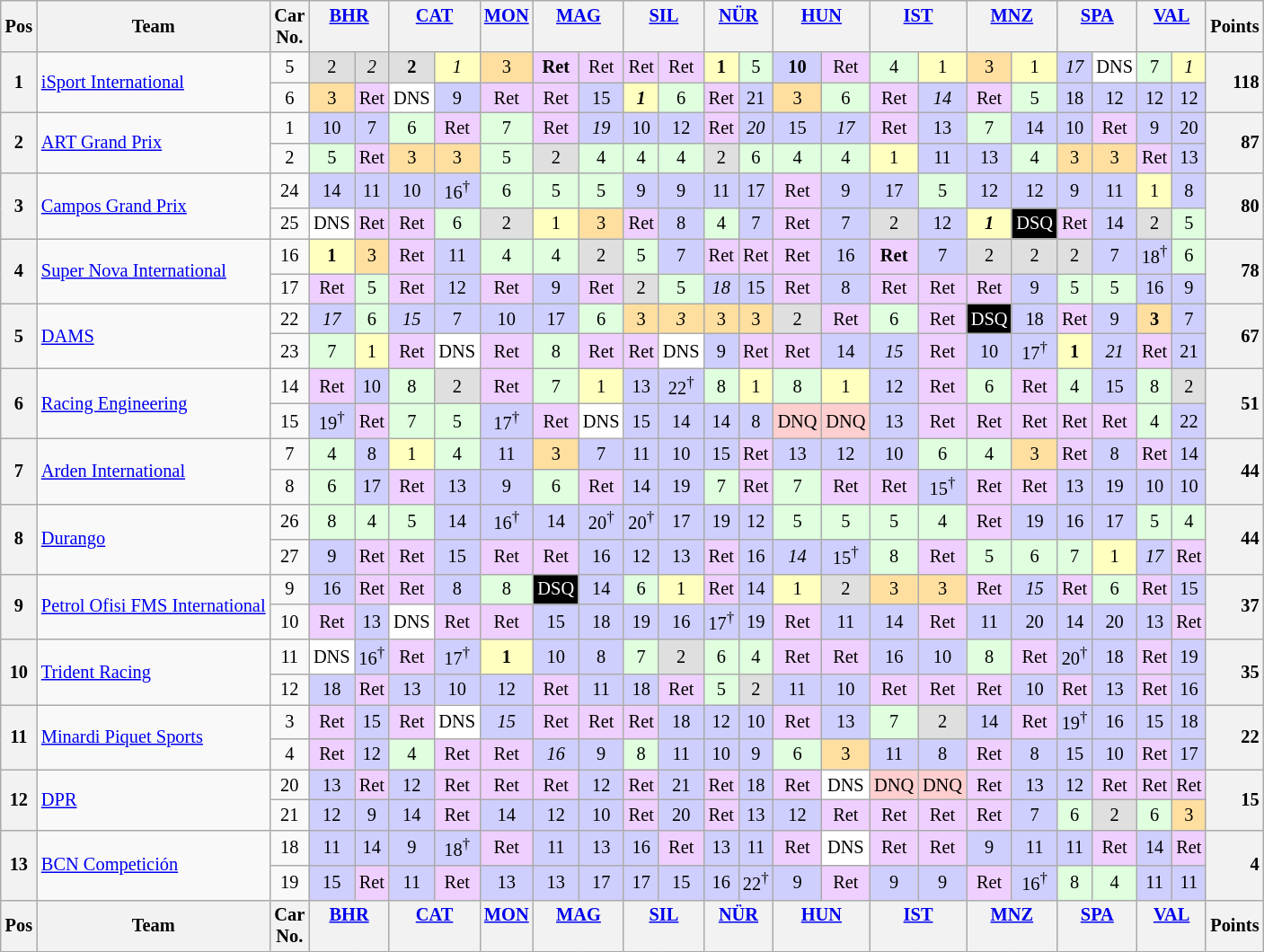<table class="wikitable" style="font-size: 85%; text-align: center">
<tr valign="top">
<th valign="middle">Pos</th>
<th valign="middle">Team</th>
<th valign="middle">Car<br>No.</th>
<th colspan=2><a href='#'>BHR</a><br> </th>
<th colspan=2><a href='#'>CAT</a><br> </th>
<th><a href='#'>MON</a><br> </th>
<th colspan=2><a href='#'>MAG</a><br> </th>
<th colspan=2><a href='#'>SIL</a><br> </th>
<th colspan=2><a href='#'>NÜR</a><br> </th>
<th colspan=2><a href='#'>HUN</a><br> </th>
<th colspan=2><a href='#'>IST</a><br> </th>
<th colspan=2><a href='#'>MNZ</a><br> </th>
<th colspan=2><a href='#'>SPA</a><br> </th>
<th colspan=2><a href='#'>VAL</a><br> </th>
<th valign="middle">Points</th>
</tr>
<tr>
<th rowspan=2>1</th>
<td rowspan="2" style="text-align:left;"> <a href='#'>iSport International</a></td>
<td>5</td>
<td style="background:#dfdfdf;">2</td>
<td style="background:#dfdfdf;"><em>2</em></td>
<td style="background:#dfdfdf;"><strong>2</strong></td>
<td style="background:#ffffbf;"><em>1</em></td>
<td style="background:#ffdf9f;">3</td>
<td style="background:#efcfff;"><strong>Ret</strong></td>
<td style="background:#efcfff;">Ret</td>
<td style="background:#efcfff;">Ret</td>
<td style="background:#efcfff;">Ret</td>
<td style="background:#ffffbf;"><strong>1</strong></td>
<td style="background:#dfffdf;">5</td>
<td style="background:#cfcfff;"><strong>10</strong></td>
<td style="background:#efcfff;">Ret</td>
<td style="background:#dfffdf;">4</td>
<td style="background:#ffffbf;">1</td>
<td style="background:#ffdf9f;">3</td>
<td style="background:#ffffbf;">1</td>
<td style="background:#cfcfff;"><em>17</em></td>
<td style="background:#ffffff;">DNS</td>
<td style="background:#dfffdf;">7</td>
<td style="background:#ffffbf;"><em>1</em></td>
<th rowspan="2" style="text-align:right;"><strong>118</strong></th>
</tr>
<tr>
<td>6</td>
<td style="background:#ffdf9f;">3</td>
<td style="background:#efcfff;">Ret</td>
<td style="background:#ffffff;">DNS</td>
<td style="background:#cfcfff;">9</td>
<td style="background:#efcfff;">Ret</td>
<td style="background:#efcfff;">Ret</td>
<td style="background:#cfcfff;">15</td>
<td style="background:#ffffbf;"><strong><em>1</em></strong></td>
<td style="background:#dfffdf;">6</td>
<td style="background:#efcfff;">Ret</td>
<td style="background:#cfcfff;">21</td>
<td style="background:#ffdf9f;">3</td>
<td style="background:#dfffdf;">6</td>
<td style="background:#efcfff;">Ret</td>
<td style="background:#cfcfff;"><em>14</em></td>
<td style="background:#efcfff;">Ret</td>
<td style="background:#dfffdf;">5</td>
<td style="background:#cfcfff;">18</td>
<td style="background:#cfcfff;">12</td>
<td style="background:#cfcfff;">12</td>
<td style="background:#cfcfff;">12</td>
</tr>
<tr>
<th rowspan=2>2</th>
<td rowspan="2" style="text-align:left;"> <a href='#'>ART Grand Prix</a></td>
<td>1</td>
<td style="background:#cfcfff;">10</td>
<td style="background:#cfcfff;">7</td>
<td style="background:#dfffdf;">6</td>
<td style="background:#efcfff;">Ret</td>
<td style="background:#dfffdf;">7</td>
<td style="background:#efcfff;">Ret</td>
<td style="background:#cfcfff;"><em>19</em></td>
<td style="background:#cfcfff;">10</td>
<td style="background:#cfcfff;">12</td>
<td style="background:#efcfff;">Ret</td>
<td style="background:#cfcfff;"><em>20</em></td>
<td style="background:#cfcfff;">15</td>
<td style="background:#cfcfff;"><em>17</em></td>
<td style="background:#efcfff;">Ret</td>
<td style="background:#cfcfff;">13</td>
<td style="background:#dfffdf;">7</td>
<td style="background:#cfcfff;">14</td>
<td style="background:#cfcfff;">10</td>
<td style="background:#efcfff;">Ret</td>
<td style="background:#cfcfff;">9</td>
<td style="background:#cfcfff;">20</td>
<th rowspan="2" style="text-align:right;"><strong>87</strong></th>
</tr>
<tr>
<td>2</td>
<td style="background:#dfffdf;">5</td>
<td style="background:#efcfff;">Ret</td>
<td style="background:#ffdf9f;">3</td>
<td style="background:#ffdf9f;">3</td>
<td style="background:#dfffdf;">5</td>
<td style="background:#dfdfdf;">2</td>
<td style="background:#dfffdf;">4</td>
<td style="background:#dfffdf;">4</td>
<td style="background:#dfffdf;">4</td>
<td style="background:#dfdfdf;">2</td>
<td style="background:#dfffdf;">6</td>
<td style="background:#dfffdf;">4</td>
<td style="background:#dfffdf;">4</td>
<td style="background:#ffffbf;">1</td>
<td style="background:#cfcfff;">11</td>
<td style="background:#cfcfff;">13</td>
<td style="background:#dfffdf;">4</td>
<td style="background:#ffdf9f;">3</td>
<td style="background:#ffdf9f;">3</td>
<td style="background:#efcfff;">Ret</td>
<td style="background:#cfcfff;">13</td>
</tr>
<tr>
<th rowspan=2>3</th>
<td rowspan="2" style="text-align:left;"> <a href='#'>Campos Grand Prix</a></td>
<td>24</td>
<td style="background:#cfcfff;">14</td>
<td style="background:#cfcfff;">11</td>
<td style="background:#cfcfff;">10</td>
<td style="background:#cfcfff;">16<sup>†</sup></td>
<td style="background:#dfffdf;">6</td>
<td style="background:#dfffdf;">5</td>
<td style="background:#dfffdf;">5</td>
<td style="background:#cfcfff;">9</td>
<td style="background:#cfcfff;">9</td>
<td style="background:#cfcfff;">11</td>
<td style="background:#cfcfff;">17</td>
<td style="background:#efcfff;">Ret</td>
<td style="background:#cfcfff;">9</td>
<td style="background:#cfcfff;">17</td>
<td style="background:#dfffdf;">5</td>
<td style="background:#cfcfff;">12</td>
<td style="background:#cfcfff;">12</td>
<td style="background:#cfcfff;">9</td>
<td style="background:#cfcfff;">11</td>
<td style="background:#ffffbf;">1</td>
<td style="background:#cfcfff;">8</td>
<th rowspan="2" style="text-align:right;"><strong>80</strong></th>
</tr>
<tr>
<td>25</td>
<td style="background:#ffffff;">DNS</td>
<td style="background:#efcfff;">Ret</td>
<td style="background:#efcfff;">Ret</td>
<td style="background:#dfffdf;">6</td>
<td style="background:#dfdfdf;">2</td>
<td style="background:#ffffbf;">1</td>
<td style="background:#ffdf9f;">3</td>
<td style="background:#efcfff;">Ret</td>
<td style="background:#cfcfff;">8</td>
<td style="background:#dfffdf;">4</td>
<td style="background:#cfcfff;">7</td>
<td style="background:#efcfff;">Ret</td>
<td style="background:#cfcfff;">7</td>
<td style="background:#dfdfdf;">2</td>
<td style="background:#cfcfff;">12</td>
<td style="background:#ffffbf;"><strong><em>1</em></strong></td>
<td style="background:#000; color:white;">DSQ</td>
<td style="background:#efcfff;">Ret</td>
<td style="background:#cfcfff;">14</td>
<td style="background:#dfdfdf;">2</td>
<td style="background:#dfffdf;">5</td>
</tr>
<tr>
<th rowspan=2>4</th>
<td rowspan="2" style="text-align:left;"> <a href='#'>Super Nova International</a></td>
<td>16</td>
<td style="background:#ffffbf;"><strong>1</strong></td>
<td style="background:#ffdf9f;">3</td>
<td style="background:#efcfff;">Ret</td>
<td style="background:#cfcfff;">11</td>
<td style="background:#dfffdf;">4</td>
<td style="background:#dfffdf;">4</td>
<td style="background:#dfdfdf;">2</td>
<td style="background:#dfffdf;">5</td>
<td style="background:#cfcfff;">7</td>
<td style="background:#efcfff;">Ret</td>
<td style="background:#efcfff;">Ret</td>
<td style="background:#efcfff;">Ret</td>
<td style="background:#cfcfff;">16</td>
<td style="background:#efcfff;"><strong>Ret</strong></td>
<td style="background:#cfcfff;">7</td>
<td style="background:#dfdfdf;">2</td>
<td style="background:#dfdfdf;">2</td>
<td style="background:#dfdfdf;">2</td>
<td style="background:#cfcfff;">7</td>
<td style="background:#cfcfff;">18<sup>†</sup></td>
<td style="background:#dfffdf;">6</td>
<th rowspan="2" style="text-align:right;"><strong>78</strong></th>
</tr>
<tr>
<td>17</td>
<td style="background:#efcfff;">Ret</td>
<td style="background:#dfffdf;">5</td>
<td style="background:#efcfff;">Ret</td>
<td style="background:#cfcfff;">12</td>
<td style="background:#efcfff;">Ret</td>
<td style="background:#cfcfff;">9</td>
<td style="background:#efcfff;">Ret</td>
<td style="background:#dfdfdf;">2</td>
<td style="background:#dfffdf;">5</td>
<td style="background:#cfcfff;"><em>18</em></td>
<td style="background:#cfcfff;">15</td>
<td style="background:#efcfff;">Ret</td>
<td style="background:#cfcfff;">8</td>
<td style="background:#efcfff;">Ret</td>
<td style="background:#efcfff;">Ret</td>
<td style="background:#efcfff;">Ret</td>
<td style="background:#cfcfff;">9</td>
<td style="background:#dfffdf;">5</td>
<td style="background:#dfffdf;">5</td>
<td style="background:#cfcfff;">16</td>
<td style="background:#cfcfff;">9</td>
</tr>
<tr>
<th rowspan=2>5</th>
<td rowspan="2" style="text-align:left;"> <a href='#'>DAMS</a></td>
<td>22</td>
<td style="background:#cfcfff;"><em>17</em></td>
<td style="background:#dfffdf;">6</td>
<td style="background:#cfcfff;"><em>15</em></td>
<td style="background:#cfcfff;">7</td>
<td style="background:#cfcfff;">10</td>
<td style="background:#cfcfff;">17</td>
<td style="background:#dfffdf;">6</td>
<td style="background:#ffdf9f;">3</td>
<td style="background:#ffdf9f;"><em>3</em></td>
<td style="background:#ffdf9f;">3</td>
<td style="background:#ffdf9f;">3</td>
<td style="background:#dfdfdf;">2</td>
<td style="background:#efcfff;">Ret</td>
<td style="background:#dfffdf;">6</td>
<td style="background:#efcfff;">Ret</td>
<td style="background:#000; color:white;">DSQ</td>
<td style="background:#cfcfff;">18</td>
<td style="background:#efcfff;">Ret</td>
<td style="background:#cfcfff;">9</td>
<td style="background:#ffdf9f;"><strong>3</strong></td>
<td style="background:#cfcfff;">7</td>
<th rowspan="2" style="text-align:right;"><strong>67</strong></th>
</tr>
<tr>
<td>23</td>
<td style="background:#dfffdf;">7</td>
<td style="background:#ffffbf;">1</td>
<td style="background:#efcfff;">Ret</td>
<td style="background:#ffffff;">DNS</td>
<td style="background:#efcfff;">Ret</td>
<td style="background:#dfffdf;">8</td>
<td style="background:#efcfff;">Ret</td>
<td style="background:#efcfff;">Ret</td>
<td style="background:#ffffff;">DNS</td>
<td style="background:#cfcfff;">9</td>
<td style="background:#efcfff;">Ret</td>
<td style="background:#efcfff;">Ret</td>
<td style="background:#cfcfff;">14</td>
<td style="background:#cfcfff;"><em>15</em></td>
<td style="background:#efcfff;">Ret</td>
<td style="background:#cfcfff;">10</td>
<td style="background:#cfcfff;">17<sup>†</sup></td>
<td style="background:#ffffbf;"><strong>1</strong></td>
<td style="background:#cfcfff;"><em>21</em></td>
<td style="background:#efcfff;">Ret</td>
<td style="background:#cfcfff;">21</td>
</tr>
<tr>
<th rowspan=2>6</th>
<td rowspan="2" style="text-align:left;"> <a href='#'>Racing Engineering</a></td>
<td>14</td>
<td style="background:#efcfff;">Ret</td>
<td style="background:#cfcfff;">10</td>
<td style="background:#dfffdf;">8</td>
<td style="background:#dfdfdf;">2</td>
<td style="background:#efcfff;">Ret</td>
<td style="background:#dfffdf;">7</td>
<td style="background:#ffffbf;">1</td>
<td style="background:#cfcfff;">13</td>
<td style="background:#cfcfff;">22<sup>†</sup></td>
<td style="background:#dfffdf;">8</td>
<td style="background:#ffffbf;">1</td>
<td style="background:#dfffdf;">8</td>
<td style="background:#ffffbf;">1</td>
<td style="background:#cfcfff;">12</td>
<td style="background:#efcfff;">Ret</td>
<td style="background:#dfffdf;">6</td>
<td style="background:#efcfff;">Ret</td>
<td style="background:#dfffdf;">4</td>
<td style="background:#cfcfff;">15</td>
<td style="background:#dfffdf;">8</td>
<td style="background:#dfdfdf;">2</td>
<th rowspan="2" style="text-align:right;"><strong>51</strong></th>
</tr>
<tr>
<td>15</td>
<td style="background:#cfcfff;">19<sup>†</sup></td>
<td style="background:#efcfff;">Ret</td>
<td style="background:#dfffdf;">7</td>
<td style="background:#dfffdf;">5</td>
<td style="background:#cfcfff;">17<sup>†</sup></td>
<td style="background:#efcfff;">Ret</td>
<td style="background:#ffffff;">DNS</td>
<td style="background:#cfcfff;">15</td>
<td style="background:#cfcfff;">14</td>
<td style="background:#cfcfff;">14</td>
<td style="background:#cfcfff;">8</td>
<td style="background:#ffcfcf;">DNQ</td>
<td style="background:#ffcfcf;">DNQ</td>
<td style="background:#cfcfff;">13</td>
<td style="background:#efcfff;">Ret</td>
<td style="background:#efcfff;">Ret</td>
<td style="background:#efcfff;">Ret</td>
<td style="background:#efcfff;">Ret</td>
<td style="background:#efcfff;">Ret</td>
<td style="background:#dfffdf;">4</td>
<td style="background:#cfcfff;">22</td>
</tr>
<tr>
<th rowspan=2>7</th>
<td rowspan="2" style="text-align:left;"> <a href='#'>Arden International</a></td>
<td>7</td>
<td style="background:#dfffdf;">4</td>
<td style="background:#cfcfff;">8</td>
<td style="background:#ffffbf;">1</td>
<td style="background:#dfffdf;">4</td>
<td style="background:#cfcfff;">11</td>
<td style="background:#ffdf9f;">3</td>
<td style="background:#cfcfff;">7</td>
<td style="background:#cfcfff;">11</td>
<td style="background:#cfcfff;">10</td>
<td style="background:#cfcfff;">15</td>
<td style="background:#efcfff;">Ret</td>
<td style="background:#cfcfff;">13</td>
<td style="background:#cfcfff;">12</td>
<td style="background:#cfcfff;">10</td>
<td style="background:#dfffdf;">6</td>
<td style="background:#dfffdf;">4</td>
<td style="background:#ffdf9f;">3</td>
<td style="background:#efcfff;">Ret</td>
<td style="background:#cfcfff;">8</td>
<td style="background:#efcfff;">Ret</td>
<td style="background:#cfcfff;">14</td>
<th rowspan="2" style="text-align:right;"><strong>44</strong></th>
</tr>
<tr>
<td>8</td>
<td style="background:#dfffdf;">6</td>
<td style="background:#cfcfff;">17</td>
<td style="background:#efcfff;">Ret</td>
<td style="background:#cfcfff;">13</td>
<td style="background:#cfcfff;">9</td>
<td style="background:#dfffdf;">6</td>
<td style="background:#efcfff;">Ret</td>
<td style="background:#cfcfff;">14</td>
<td style="background:#cfcfff;">19</td>
<td style="background:#dfffdf;">7</td>
<td style="background:#efcfff;">Ret</td>
<td style="background:#dfffdf;">7</td>
<td style="background:#efcfff;">Ret</td>
<td style="background:#efcfff;">Ret</td>
<td style="background:#cfcfff;">15<sup>†</sup></td>
<td style="background:#efcfff;">Ret</td>
<td style="background:#efcfff;">Ret</td>
<td style="background:#cfcfff;">13</td>
<td style="background:#cfcfff;">19</td>
<td style="background:#cfcfff;">10</td>
<td style="background:#cfcfff;">10</td>
</tr>
<tr>
<th rowspan=2>8</th>
<td rowspan="2" style="text-align:left;"> <a href='#'>Durango</a></td>
<td>26</td>
<td style="background:#dfffdf;">8</td>
<td style="background:#dfffdf;">4</td>
<td style="background:#dfffdf;">5</td>
<td style="background:#cfcfff;">14</td>
<td style="background:#cfcfff;">16<sup>†</sup></td>
<td style="background:#cfcfff;">14</td>
<td style="background:#cfcfff;">20<sup>†</sup></td>
<td style="background:#cfcfff;">20<sup>†</sup></td>
<td style="background:#cfcfff;">17</td>
<td style="background:#cfcfff;">19</td>
<td style="background:#cfcfff;">12</td>
<td style="background:#dfffdf;">5</td>
<td style="background:#dfffdf;">5</td>
<td style="background:#dfffdf;">5</td>
<td style="background:#dfffdf;">4</td>
<td style="background:#efcfff;">Ret</td>
<td style="background:#cfcfff;">19</td>
<td style="background:#cfcfff;">16</td>
<td style="background:#cfcfff;">17</td>
<td style="background:#dfffdf;">5</td>
<td style="background:#dfffdf;">4</td>
<th rowspan="2" style="text-align:right;"><strong>44</strong></th>
</tr>
<tr>
<td>27</td>
<td style="background:#cfcfff;">9</td>
<td style="background:#efcfff;">Ret</td>
<td style="background:#efcfff;">Ret</td>
<td style="background:#cfcfff;">15</td>
<td style="background:#efcfff;">Ret</td>
<td style="background:#efcfff;">Ret</td>
<td style="background:#cfcfff;">16</td>
<td style="background:#cfcfff;">12</td>
<td style="background:#cfcfff;">13</td>
<td style="background:#efcfff;">Ret</td>
<td style="background:#cfcfff;">16</td>
<td style="background:#cfcfff;"><em>14</em></td>
<td style="background:#cfcfff;">15<sup>†</sup></td>
<td style="background:#dfffdf;">8</td>
<td style="background:#efcfff;">Ret</td>
<td style="background:#dfffdf;">5</td>
<td style="background:#dfffdf;">6</td>
<td style="background:#dfffdf;">7</td>
<td style="background:#ffffbf;">1</td>
<td style="background:#cfcfff;"><em>17</em></td>
<td style="background:#efcfff;">Ret</td>
</tr>
<tr>
<th rowspan=2>9</th>
<td rowspan="2" style="text-align:left;" nowrap> <a href='#'>Petrol Ofisi FMS International</a></td>
<td>9</td>
<td style="background:#cfcfff;">16</td>
<td style="background:#efcfff;">Ret</td>
<td style="background:#efcfff;">Ret</td>
<td style="background:#cfcfff;">8</td>
<td style="background:#dfffdf;">8</td>
<td style="background:#000; color:white;">DSQ</td>
<td style="background:#cfcfff;">14</td>
<td style="background:#dfffdf;">6</td>
<td style="background:#ffffbf;">1</td>
<td style="background:#efcfff;">Ret</td>
<td style="background:#cfcfff;">14</td>
<td style="background:#ffffbf;">1</td>
<td style="background:#dfdfdf;">2</td>
<td style="background:#ffdf9f;">3</td>
<td style="background:#ffdf9f;">3</td>
<td style="background:#efcfff;">Ret</td>
<td style="background:#cfcfff;"><em>15</em></td>
<td style="background:#efcfff;">Ret</td>
<td style="background:#dfffdf;">6</td>
<td style="background:#efcfff;">Ret</td>
<td style="background:#cfcfff;">15</td>
<th rowspan="2" style="text-align:right;"><strong>37</strong></th>
</tr>
<tr>
<td>10</td>
<td style="background:#efcfff;">Ret</td>
<td style="background:#cfcfff;">13</td>
<td style="background:#ffffff;">DNS</td>
<td style="background:#efcfff;">Ret</td>
<td style="background:#efcfff;">Ret</td>
<td style="background:#cfcfff;">15</td>
<td style="background:#cfcfff;">18</td>
<td style="background:#cfcfff;">19</td>
<td style="background:#cfcfff;">16</td>
<td style="background:#cfcfff;">17<sup>†</sup></td>
<td style="background:#cfcfff;">19</td>
<td style="background:#efcfff;">Ret</td>
<td style="background:#cfcfff;">11</td>
<td style="background:#cfcfff;">14</td>
<td style="background:#efcfff;">Ret</td>
<td style="background:#cfcfff;">11</td>
<td style="background:#cfcfff;">20</td>
<td style="background:#cfcfff;">14</td>
<td style="background:#cfcfff;">20</td>
<td style="background:#cfcfff;">13</td>
<td style="background:#efcfff;">Ret</td>
</tr>
<tr>
<th rowspan=2>10</th>
<td rowspan="2" style="text-align:left;"> <a href='#'>Trident Racing</a></td>
<td>11</td>
<td style="background:#ffffff;">DNS</td>
<td style="background:#cfcfff;">16<sup>†</sup></td>
<td style="background:#efcfff;">Ret</td>
<td style="background:#cfcfff;">17<sup>†</sup></td>
<td style="background:#ffffbf;"><strong>1</strong></td>
<td style="background:#cfcfff;">10</td>
<td style="background:#cfcfff;">8</td>
<td style="background:#dfffdf;">7</td>
<td style="background:#dfdfdf;">2</td>
<td style="background:#dfffdf;">6</td>
<td style="background:#dfffdf;">4</td>
<td style="background:#efcfff;">Ret</td>
<td style="background:#efcfff;">Ret</td>
<td style="background:#cfcfff;">16</td>
<td style="background:#cfcfff;">10</td>
<td style="background:#dfffdf;">8</td>
<td style="background:#efcfff;">Ret</td>
<td style="background:#cfcfff;">20<sup>†</sup></td>
<td style="background:#cfcfff;">18</td>
<td style="background:#efcfff;">Ret</td>
<td style="background:#cfcfff;">19</td>
<th rowspan="2" style="text-align:right;"><strong>35</strong></th>
</tr>
<tr>
<td>12</td>
<td style="background:#cfcfff;">18</td>
<td style="background:#efcfff;">Ret</td>
<td style="background:#cfcfff;">13</td>
<td style="background:#cfcfff;">10</td>
<td style="background:#cfcfff;">12</td>
<td style="background:#efcfff;">Ret</td>
<td style="background:#cfcfff;">11</td>
<td style="background:#cfcfff;">18</td>
<td style="background:#efcfff;">Ret</td>
<td style="background:#dfffdf;">5</td>
<td style="background:#dfdfdf;">2</td>
<td style="background:#cfcfff;">11</td>
<td style="background:#cfcfff;">10</td>
<td style="background:#efcfff;">Ret</td>
<td style="background:#efcfff;">Ret</td>
<td style="background:#efcfff;">Ret</td>
<td style="background:#cfcfff;">10</td>
<td style="background:#efcfff;">Ret</td>
<td style="background:#cfcfff;">13</td>
<td style="background:#efcfff;">Ret</td>
<td style="background:#cfcfff;">16</td>
</tr>
<tr>
<th rowspan=2>11</th>
<td rowspan="2" style="text-align:left;"> <a href='#'>Minardi Piquet Sports</a></td>
<td>3</td>
<td style="background:#efcfff;">Ret</td>
<td style="background:#cfcfff;">15</td>
<td style="background:#efcfff;">Ret</td>
<td style="background:#ffffff;">DNS</td>
<td style="background:#cfcfff;"><em>15</em></td>
<td style="background:#efcfff;">Ret</td>
<td style="background:#efcfff;">Ret</td>
<td style="background:#efcfff;">Ret</td>
<td style="background:#cfcfff;">18</td>
<td style="background:#cfcfff;">12</td>
<td style="background:#cfcfff;">10</td>
<td style="background:#efcfff;">Ret</td>
<td style="background:#cfcfff;">13</td>
<td style="background:#dfffdf;">7</td>
<td style="background:#dfdfdf;">2</td>
<td style="background:#cfcfff;">14</td>
<td style="background:#efcfff;">Ret</td>
<td style="background:#cfcfff;">19<sup>†</sup></td>
<td style="background:#cfcfff;">16</td>
<td style="background:#cfcfff;">15</td>
<td style="background:#cfcfff;">18</td>
<th rowspan="2" style="text-align:right;"><strong>22</strong></th>
</tr>
<tr>
<td>4</td>
<td style="background:#efcfff;">Ret</td>
<td style="background:#cfcfff;">12</td>
<td style="background:#dfffdf;">4</td>
<td style="background:#efcfff;">Ret</td>
<td style="background:#efcfff;">Ret</td>
<td style="background:#cfcfff;"><em>16</em></td>
<td style="background:#cfcfff;">9</td>
<td style="background:#dfffdf;">8</td>
<td style="background:#cfcfff;">11</td>
<td style="background:#cfcfff;">10</td>
<td style="background:#cfcfff;">9</td>
<td style="background:#dfffdf;">6</td>
<td style="background:#ffdf9f;">3</td>
<td style="background:#cfcfff;">11</td>
<td style="background:#cfcfff;">8</td>
<td style="background:#efcfff;">Ret</td>
<td style="background:#cfcfff;">8</td>
<td style="background:#cfcfff;">15</td>
<td style="background:#cfcfff;">10</td>
<td style="background:#efcfff;">Ret</td>
<td style="background:#cfcfff;">17</td>
</tr>
<tr>
<th rowspan=2>12</th>
<td rowspan="2" style="text-align:left;"> <a href='#'>DPR</a></td>
<td>20</td>
<td style="background:#cfcfff;">13</td>
<td style="background:#efcfff;">Ret</td>
<td style="background:#cfcfff;">12</td>
<td style="background:#efcfff;">Ret</td>
<td style="background:#efcfff;">Ret</td>
<td style="background:#efcfff;">Ret</td>
<td style="background:#cfcfff;">12</td>
<td style="background:#efcfff;">Ret</td>
<td style="background:#cfcfff;">21</td>
<td style="background:#efcfff;">Ret</td>
<td style="background:#cfcfff;">18</td>
<td style="background:#efcfff;">Ret</td>
<td style="background:#ffffff;">DNS</td>
<td style="background:#ffcfcf;">DNQ</td>
<td style="background:#ffcfcf;">DNQ</td>
<td style="background:#efcfff;">Ret</td>
<td style="background:#cfcfff;">13</td>
<td style="background:#cfcfff;">12</td>
<td style="background:#efcfff;">Ret</td>
<td style="background:#efcfff;">Ret</td>
<td style="background:#efcfff;">Ret</td>
<th rowspan="2" style="text-align:right;"><strong>15</strong></th>
</tr>
<tr>
<td>21</td>
<td style="background:#cfcfff;">12</td>
<td style="background:#cfcfff;">9</td>
<td style="background:#cfcfff;">14</td>
<td style="background:#efcfff;">Ret</td>
<td style="background:#cfcfff;">14</td>
<td style="background:#cfcfff;">12</td>
<td style="background:#cfcfff;">10</td>
<td style="background:#efcfff;">Ret</td>
<td style="background:#cfcfff;">20</td>
<td style="background:#efcfff;">Ret</td>
<td style="background:#cfcfff;">13</td>
<td style="background:#cfcfff;">12</td>
<td style="background:#efcfff;">Ret</td>
<td style="background:#efcfff;">Ret</td>
<td style="background:#efcfff;">Ret</td>
<td style="background:#efcfff;">Ret</td>
<td style="background:#cfcfff;">7</td>
<td style="background:#dfffdf;">6</td>
<td style="background:#dfdfdf;">2</td>
<td style="background:#dfffdf;">6</td>
<td style="background:#ffdf9f;">3</td>
</tr>
<tr>
<th rowspan=2>13</th>
<td rowspan="2" style="text-align:left;"> <a href='#'>BCN Competición</a></td>
<td>18</td>
<td style="background:#cfcfff;">11</td>
<td style="background:#cfcfff;">14</td>
<td style="background:#cfcfff;">9</td>
<td style="background:#cfcfff;">18<sup>†</sup></td>
<td style="background:#efcfff;">Ret</td>
<td style="background:#cfcfff;">11</td>
<td style="background:#cfcfff;">13</td>
<td style="background:#cfcfff;">16</td>
<td style="background:#efcfff;">Ret</td>
<td style="background:#cfcfff;">13</td>
<td style="background:#cfcfff;">11</td>
<td style="background:#efcfff;">Ret</td>
<td style="background:#ffffff;">DNS</td>
<td style="background:#efcfff;">Ret</td>
<td style="background:#efcfff;">Ret</td>
<td style="background:#cfcfff;">9</td>
<td style="background:#cfcfff;">11</td>
<td style="background:#cfcfff;">11</td>
<td style="background:#efcfff;">Ret</td>
<td style="background:#cfcfff;">14</td>
<td style="background:#efcfff;">Ret</td>
<th rowspan="2" style="text-align:right;"><strong>4</strong></th>
</tr>
<tr>
<td>19</td>
<td style="background:#cfcfff;">15</td>
<td style="background:#efcfff;">Ret</td>
<td style="background:#cfcfff;">11</td>
<td style="background:#efcfff;">Ret</td>
<td style="background:#cfcfff;">13</td>
<td style="background:#cfcfff;">13</td>
<td style="background:#cfcfff;">17</td>
<td style="background:#cfcfff;">17</td>
<td style="background:#cfcfff;">15</td>
<td style="background:#cfcfff;">16</td>
<td style="background:#cfcfff;">22<sup>†</sup></td>
<td style="background:#cfcfff;">9</td>
<td style="background:#efcfff;">Ret</td>
<td style="background:#cfcfff;">9</td>
<td style="background:#cfcfff;">9</td>
<td style="background:#efcfff;">Ret</td>
<td style="background:#cfcfff;">16<sup>†</sup></td>
<td style="background:#dfffdf;">8</td>
<td style="background:#dfffdf;">4</td>
<td style="background:#cfcfff;">11</td>
<td style="background:#cfcfff;">11</td>
</tr>
<tr valign="top">
<th valign="middle">Pos</th>
<th valign="middle">Team</th>
<th valign="middle">Car<br>No.</th>
<th colspan=2><a href='#'>BHR</a><br> </th>
<th colspan=2><a href='#'>CAT</a><br> </th>
<th><a href='#'>MON</a><br> </th>
<th colspan=2><a href='#'>MAG</a><br> </th>
<th colspan=2><a href='#'>SIL</a><br> </th>
<th colspan=2><a href='#'>NÜR</a><br> </th>
<th colspan=2><a href='#'>HUN</a><br> </th>
<th colspan=2><a href='#'>IST</a><br> </th>
<th colspan=2><a href='#'>MNZ</a><br> </th>
<th colspan=2><a href='#'>SPA</a><br> </th>
<th colspan=2><a href='#'>VAL</a><br> </th>
<th valign="middle">Points</th>
</tr>
</table>
